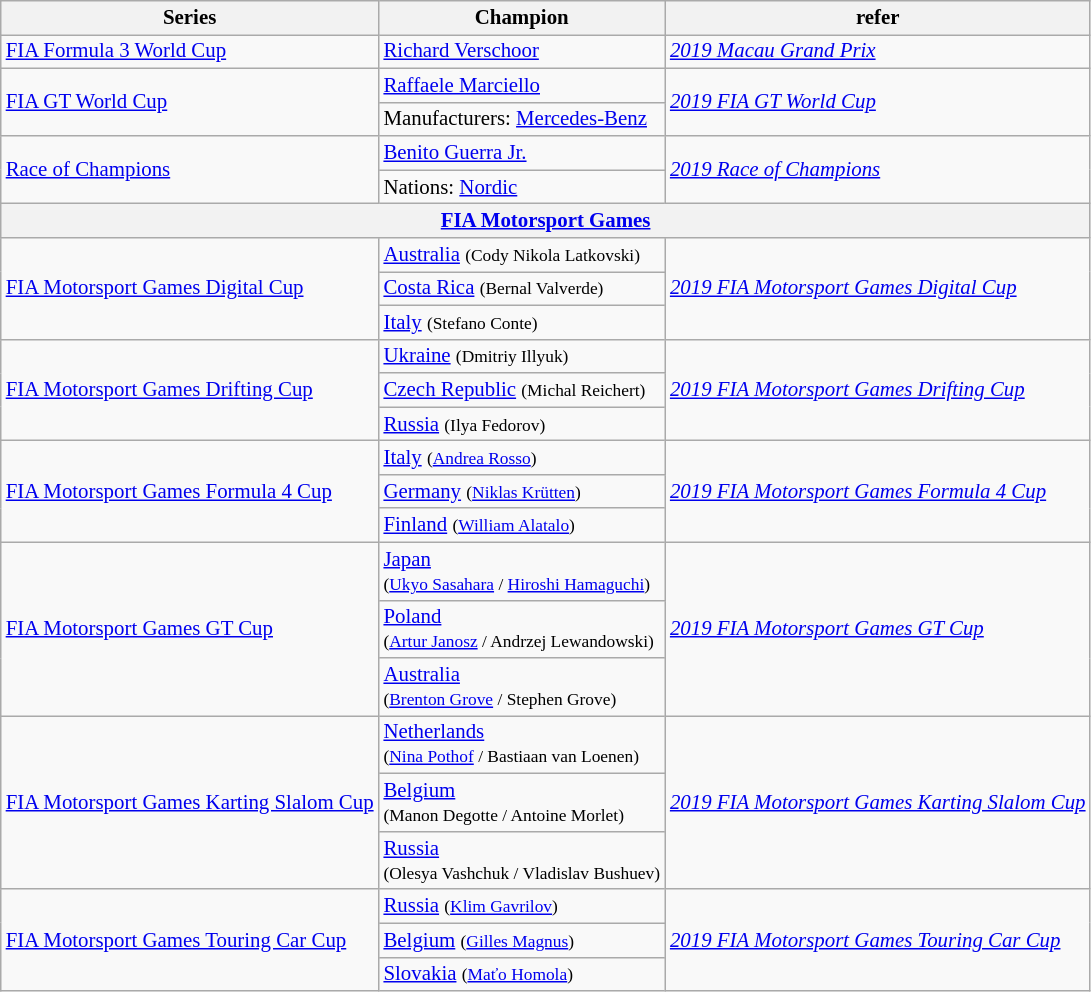<table class="wikitable" style="font-size:87%">
<tr font-weight:bold">
<th>Series</th>
<th>Champion</th>
<th>refer</th>
</tr>
<tr>
<td><a href='#'>FIA Formula 3 World Cup</a></td>
<td> <a href='#'>Richard Verschoor</a></td>
<td><em><a href='#'>2019 Macau Grand Prix</a></em></td>
</tr>
<tr>
<td rowspan="2"><a href='#'>FIA GT World Cup</a></td>
<td> <a href='#'>Raffaele Marciello</a></td>
<td rowspan="2"><em><a href='#'>2019 FIA GT World Cup</a></em></td>
</tr>
<tr>
<td>Manufacturers:  <a href='#'>Mercedes-Benz</a></td>
</tr>
<tr>
<td rowspan="2"><a href='#'>Race of Champions</a></td>
<td> <a href='#'>Benito Guerra Jr.</a></td>
<td rowspan="2"><em><a href='#'>2019 Race of Champions</a></em></td>
</tr>
<tr>
<td>Nations:  <a href='#'>Nordic</a></td>
</tr>
<tr>
<th colspan="3"><a href='#'>FIA Motorsport Games</a></th>
</tr>
<tr>
<td rowspan="3"><a href='#'>FIA Motorsport Games Digital Cup</a></td>
<td>  <a href='#'>Australia</a> <small>(Cody Nikola Latkovski)</small></td>
<td rowspan="3"><em><a href='#'>2019 FIA Motorsport Games Digital Cup</a></em></td>
</tr>
<tr>
<td>  <a href='#'>Costa Rica</a> <small>(Bernal Valverde)</small></td>
</tr>
<tr>
<td>  <a href='#'>Italy</a> <small>(Stefano Conte)</small></td>
</tr>
<tr>
<td rowspan="3"><a href='#'>FIA Motorsport Games Drifting Cup</a></td>
<td>  <a href='#'>Ukraine</a> <small>(Dmitriy Illyuk)</small></td>
<td rowspan="3"><em><a href='#'>2019 FIA Motorsport Games Drifting Cup</a></em></td>
</tr>
<tr>
<td>  <a href='#'>Czech Republic</a> <small>(Michal Reichert)</small></td>
</tr>
<tr>
<td>  <a href='#'>Russia</a> <small>(Ilya Fedorov)</small></td>
</tr>
<tr>
<td rowspan="3"><a href='#'>FIA Motorsport Games Formula 4 Cup</a></td>
<td>  <a href='#'>Italy</a> <small>(<a href='#'>Andrea Rosso</a>)</small></td>
<td rowspan="3"><em><a href='#'>2019 FIA Motorsport Games Formula 4 Cup</a></em></td>
</tr>
<tr>
<td>  <a href='#'>Germany</a> <small>(<a href='#'>Niklas Krütten</a>)</small></td>
</tr>
<tr>
<td>  <a href='#'>Finland</a> <small>(<a href='#'>William Alatalo</a>)</small></td>
</tr>
<tr>
<td rowspan="3"><a href='#'>FIA Motorsport Games GT Cup</a></td>
<td>  <a href='#'>Japan</a><br><small>(<a href='#'>Ukyo Sasahara</a> / <a href='#'>Hiroshi Hamaguchi</a>)</small></td>
<td rowspan="3"><em><a href='#'>2019 FIA Motorsport Games GT Cup</a></em></td>
</tr>
<tr>
<td>  <a href='#'>Poland</a><br><small>(<a href='#'>Artur Janosz</a> / Andrzej Lewandowski)</small></td>
</tr>
<tr>
<td>  <a href='#'>Australia</a><br><small>(<a href='#'>Brenton Grove</a> / Stephen Grove)</small></td>
</tr>
<tr>
<td rowspan="3"><a href='#'>FIA Motorsport Games Karting Slalom Cup</a></td>
<td>  <a href='#'>Netherlands</a><br><small>(<a href='#'>Nina Pothof</a> / Bastiaan van Loenen)</small></td>
<td rowspan="3"><em><a href='#'>2019 FIA Motorsport Games Karting Slalom Cup</a></em></td>
</tr>
<tr>
<td>  <a href='#'>Belgium</a><br><small>(Manon Degotte / Antoine Morlet)</small></td>
</tr>
<tr>
<td>  <a href='#'>Russia</a><br><small>(Olesya Vashchuk / Vladislav Bushuev)</small></td>
</tr>
<tr>
<td rowspan="3"><a href='#'>FIA Motorsport Games Touring Car Cup</a></td>
<td>  <a href='#'>Russia</a> <small>(<a href='#'>Klim Gavrilov</a>)</small></td>
<td rowspan="3"><em><a href='#'>2019 FIA Motorsport Games Touring Car Cup</a></em></td>
</tr>
<tr>
<td>  <a href='#'>Belgium</a> <small>(<a href='#'>Gilles Magnus</a>)</small></td>
</tr>
<tr>
<td>  <a href='#'>Slovakia</a> <small>(<a href='#'>Maťo Homola</a>)</small></td>
</tr>
</table>
